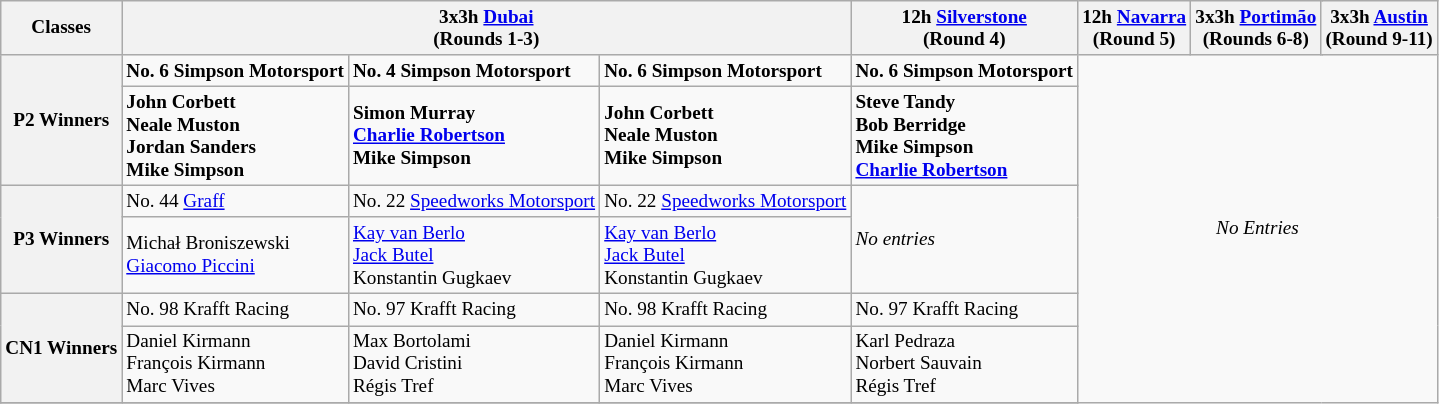<table class="wikitable" style="font-size: 80%;">
<tr>
<th>Classes</th>
<th colspan=3> 3x3h <a href='#'>Dubai</a><br>(Rounds 1-3)</th>
<th> 12h <a href='#'>Silverstone</a><br>(Round 4)</th>
<th> 12h <a href='#'>Navarra</a><br>(Round 5)</th>
<th colspan=3> 3x3h <a href='#'>Portimão</a><br>(Rounds 6-8)</th>
<th colspan=3> 3x3h <a href='#'>Austin</a><br>(Round 9-11)</th>
</tr>
<tr>
<th rowspan=2>P2 Winners</th>
<td><strong> No. 6 Simpson Motorsport</strong></td>
<td><strong> No. 4 Simpson Motorsport</strong></td>
<td><strong> No. 6 Simpson Motorsport</strong></td>
<td><strong> No. 6 Simpson Motorsport</strong></td>
<td rowspan=8 colspan=7 align=center><em>No Entries</em></td>
</tr>
<tr>
<td><strong> John Corbett<br> Neale Muston<br> Jordan Sanders<br> Mike Simpson</strong></td>
<td><strong> Simon Murray<br> <a href='#'>Charlie Robertson</a><br> Mike Simpson</strong></td>
<td><strong> John Corbett<br> Neale Muston<br> Mike Simpson</strong></td>
<td><strong> Steve Tandy</strong><br><strong> Bob Berridge</strong><br><strong> Mike Simpson</strong><br><strong> <a href='#'>Charlie Robertson</a></strong></td>
</tr>
<tr>
<th rowspan=2>P3 Winners</th>
<td> No. 44 <a href='#'>Graff</a></td>
<td> No. 22 <a href='#'>Speedworks Motorsport</a></td>
<td> No. 22 <a href='#'>Speedworks Motorsport</a></td>
<td rowspan="2"><em>No entries</em></td>
</tr>
<tr>
<td> Michał Broniszewski<br> <a href='#'>Giacomo Piccini</a></td>
<td> <a href='#'>Kay van Berlo</a><br> <a href='#'>Jack Butel</a><br> Konstantin Gugkaev</td>
<td> <a href='#'>Kay van Berlo</a><br> <a href='#'>Jack Butel</a><br> Konstantin Gugkaev</td>
</tr>
<tr>
<th rowspan=2>CN1 Winners</th>
<td> No. 98 Krafft Racing</td>
<td> No. 97 Krafft Racing</td>
<td> No. 98 Krafft Racing</td>
<td> No. 97 Krafft Racing</td>
</tr>
<tr>
<td> Daniel Kirmann<br> François Kirmann<br> Marc Vives</td>
<td> Max Bortolami<br> David Cristini<br> Régis Tref</td>
<td> Daniel Kirmann<br> François Kirmann<br> Marc Vives</td>
<td> Karl Pedraza<br> Norbert Sauvain<br> Régis Tref</td>
</tr>
<tr>
</tr>
</table>
